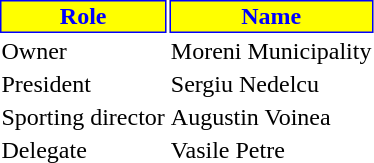<table class="toccolours">
<tr>
<th style="background:#FFFF00;color:#0000FF;border:1px solid #0000FF;">Role</th>
<th style="background:#FFFF00;color:#0000FF;border:1px solid #0000FF;">Name</th>
</tr>
<tr>
<td>Owner</td>
<td> Moreni Municipality</td>
</tr>
<tr>
<td>President</td>
<td> Sergiu Nedelcu</td>
</tr>
<tr>
<td>Sporting director</td>
<td> Augustin Voinea</td>
</tr>
<tr>
<td>Delegate</td>
<td> Vasile Petre</td>
</tr>
</table>
